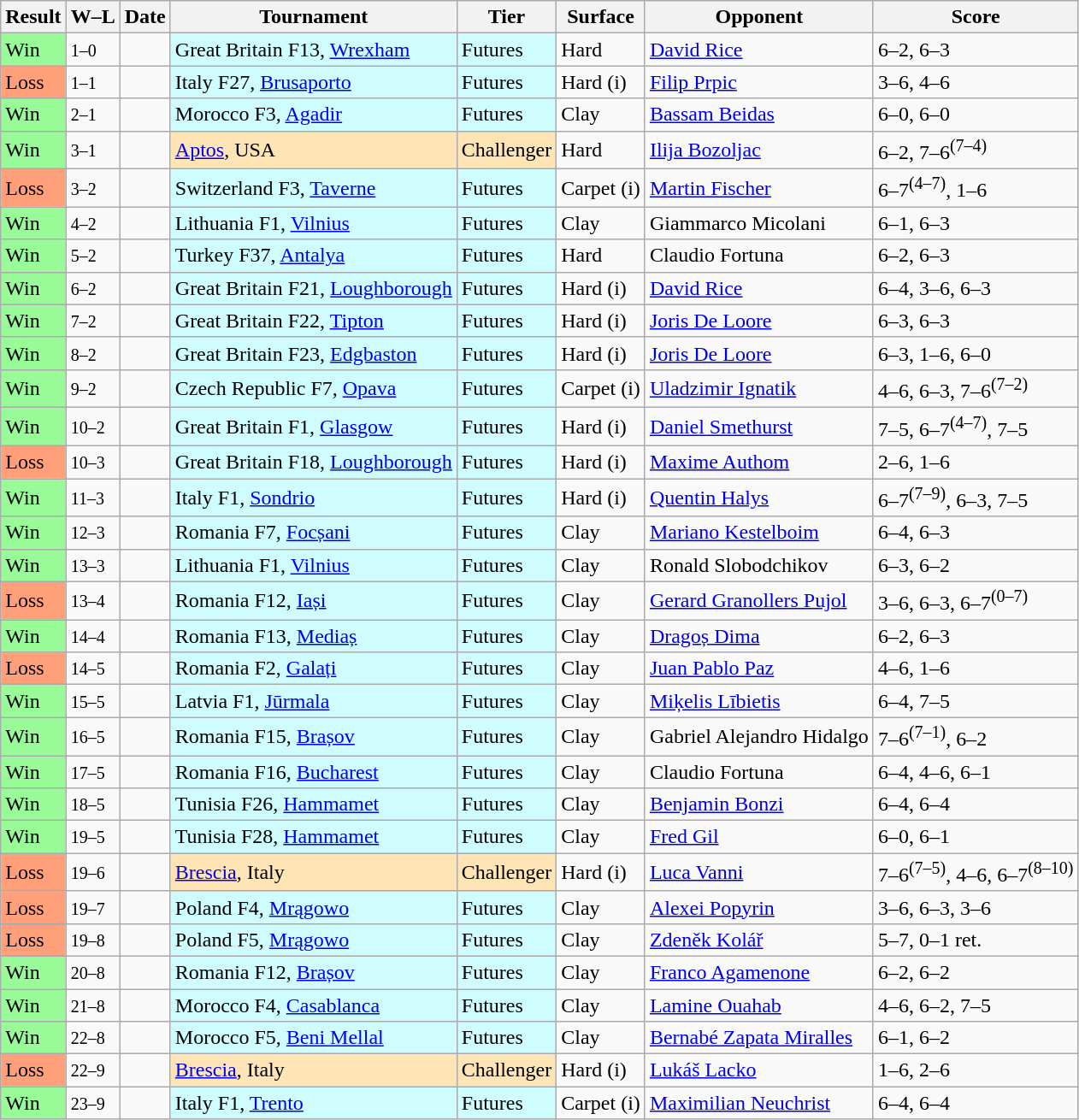<table class="sortable wikitable">
<tr>
<th>Result</th>
<th class="unsortable">W–L</th>
<th>Date</th>
<th>Tournament</th>
<th>Tier</th>
<th>Surface</th>
<th>Opponent</th>
<th class="unsortable">Score</th>
</tr>
<tr>
<td bgcolor=98FB98>Win</td>
<td><small>1–0</small></td>
<td></td>
<td style="background:#cffcff;">Great Britain F13, <a href='#'>Wrexham</a></td>
<td style="background:#cffcff;">Futures</td>
<td>Hard</td>
<td> <a href='#'>David Rice</a></td>
<td>6–2, 6–3</td>
</tr>
<tr>
<td bgcolor=FFA07A>Loss</td>
<td><small>1–1</small></td>
<td></td>
<td style="background:#cffcff;">Italy F27, <a href='#'>Brusaporto</a></td>
<td style="background:#cffcff;">Futures</td>
<td>Hard (i)</td>
<td> <a href='#'>Filip Prpic</a></td>
<td>3–6, 4–6</td>
</tr>
<tr>
<td bgcolor=98FB98>Win</td>
<td><small>2–1</small></td>
<td></td>
<td style="background:#cffcff;">Morocco F3, <a href='#'>Agadir</a></td>
<td style="background:#cffcff;">Futures</td>
<td>Clay</td>
<td> <a href='#'>Bassam Beidas</a></td>
<td>6–0, 6–0</td>
</tr>
<tr>
<td bgcolor=98FB98>Win</td>
<td><small>3–1</small></td>
<td><a href='#'></a></td>
<td style="background:moccasin;"><a href='#'>Aptos</a>, USA</td>
<td style="background:moccasin;">Challenger</td>
<td>Hard</td>
<td> <a href='#'>Ilija Bozoljac</a></td>
<td>6–2, 7–6<sup>(7–4)</sup></td>
</tr>
<tr>
<td bgcolor=FFA07A>Loss</td>
<td><small>3–2</small></td>
<td></td>
<td style="background:#cffcff;">Switzerland F3, <a href='#'>Taverne</a></td>
<td style="background:#cffcff;">Futures</td>
<td>Carpet (i)</td>
<td> <a href='#'>Martin Fischer</a></td>
<td>6–7<sup>(4–7)</sup>, 1–6</td>
</tr>
<tr>
<td bgcolor=98FB98>Win</td>
<td><small>4–2</small></td>
<td></td>
<td style="background:#cffcff;">Lithuania F1, <a href='#'>Vilnius</a></td>
<td style="background:#cffcff;">Futures</td>
<td>Clay</td>
<td> Giammarco Micolani</td>
<td>6–1, 6–3</td>
</tr>
<tr>
<td bgcolor=98FB98>Win</td>
<td><small>5–2</small></td>
<td></td>
<td style="background:#cffcff;">Turkey F37, <a href='#'>Antalya</a></td>
<td style="background:#cffcff;">Futures</td>
<td>Hard</td>
<td> Claudio Fortuna</td>
<td>6–2, 6–3</td>
</tr>
<tr>
<td bgcolor=98FB98>Win</td>
<td><small>6–2</small></td>
<td></td>
<td style="background:#cffcff;">Great Britain F21, <a href='#'>Loughborough</a></td>
<td style="background:#cffcff;">Futures</td>
<td>Hard (i)</td>
<td> <a href='#'>David Rice</a></td>
<td>6–4, 3–6, 6–3</td>
</tr>
<tr>
<td bgcolor=98FB98>Win</td>
<td><small>7–2</small></td>
<td></td>
<td style="background:#cffcff;">Great Britain F22, <a href='#'>Tipton</a></td>
<td style="background:#cffcff;">Futures</td>
<td>Hard (i)</td>
<td> <a href='#'>Joris De Loore</a></td>
<td>6–3, 6–3</td>
</tr>
<tr>
<td bgcolor=98FB98>Win</td>
<td><small>8–2</small></td>
<td></td>
<td style="background:#cffcff;">Great Britain F23, <a href='#'>Edgbaston</a></td>
<td style="background:#cffcff;">Futures</td>
<td>Hard (i)</td>
<td> <a href='#'>Joris De Loore</a></td>
<td>6–3, 1–6, 6–0</td>
</tr>
<tr>
<td bgcolor=98FB98>Win</td>
<td><small>9–2</small></td>
<td></td>
<td style="background:#cffcff;">Czech Republic F7, <a href='#'>Opava</a></td>
<td style="background:#cffcff;">Futures</td>
<td>Carpet (i)</td>
<td> <a href='#'>Uladzimir Ignatik</a></td>
<td>4–6, 6–3, 7–6<sup>(7–2)</sup></td>
</tr>
<tr>
<td bgcolor=98FB98>Win</td>
<td><small>10–2</small></td>
<td></td>
<td style="background:#cffcff;">Great Britain F1, <a href='#'>Glasgow</a></td>
<td style="background:#cffcff;">Futures</td>
<td>Hard (i)</td>
<td> <a href='#'>Daniel Smethurst</a></td>
<td>7–5, 6–7<sup>(4–7)</sup>, 7–5</td>
</tr>
<tr>
<td bgcolor=FFA07A>Loss</td>
<td><small>10–3</small></td>
<td></td>
<td style="background:#cffcff;">Great Britain F18, <a href='#'>Loughborough</a></td>
<td style="background:#cffcff;">Futures</td>
<td>Hard (i)</td>
<td> <a href='#'>Maxime Authom</a></td>
<td>2–6, 1–6</td>
</tr>
<tr>
<td bgcolor=98FB98>Win</td>
<td><small>11–3</small></td>
<td></td>
<td style="background:#cffcff;">Italy F1, <a href='#'>Sondrio</a></td>
<td style="background:#cffcff;">Futures</td>
<td>Hard (i)</td>
<td> <a href='#'>Quentin Halys</a></td>
<td>6–7<sup>(7–9)</sup>, 6–3, 7–5</td>
</tr>
<tr>
<td bgcolor=98FB98>Win</td>
<td><small>12–3</small></td>
<td></td>
<td style="background:#cffcff;">Romania F7, <a href='#'>Focșani</a></td>
<td style="background:#cffcff;">Futures</td>
<td>Clay</td>
<td> <a href='#'>Mariano Kestelboim</a></td>
<td>6–4, 6–3</td>
</tr>
<tr>
<td bgcolor=98FB98>Win</td>
<td><small>13–3</small></td>
<td></td>
<td style="background:#cffcff;">Lithuania F1, <a href='#'>Vilnius</a></td>
<td style="background:#cffcff;">Futures</td>
<td>Clay</td>
<td> Ronald Slobodchikov</td>
<td>6–3, 6–2</td>
</tr>
<tr>
<td bgcolor=FFA07A>Loss</td>
<td><small>13–4</small></td>
<td></td>
<td style="background:#cffcff;">Romania F12, <a href='#'>Iași</a></td>
<td style="background:#cffcff;">Futures</td>
<td>Clay</td>
<td> <a href='#'>Gerard Granollers Pujol</a></td>
<td>3–6, 6–3, 6–7<sup>(0–7)</sup></td>
</tr>
<tr>
<td bgcolor=98FB98>Win</td>
<td><small>14–4</small></td>
<td></td>
<td style="background:#cffcff;">Romania F13, <a href='#'>Mediaș</a></td>
<td style="background:#cffcff;">Futures</td>
<td>Clay</td>
<td> <a href='#'>Dragoș Dima</a></td>
<td>6–2, 6–3</td>
</tr>
<tr>
<td bgcolor=FFA07A>Loss</td>
<td><small>14–5</small></td>
<td></td>
<td style="background:#cffcff;">Romania F2, <a href='#'>Galați</a></td>
<td style="background:#cffcff;">Futures</td>
<td>Clay</td>
<td> <a href='#'>Juan Pablo Paz</a></td>
<td>4–6, 1–6</td>
</tr>
<tr>
<td bgcolor=98FB98>Win</td>
<td><small>15–5</small></td>
<td></td>
<td style="background:#cffcff;">Latvia F1, <a href='#'>Jūrmala</a></td>
<td style="background:#cffcff;">Futures</td>
<td>Clay</td>
<td> <a href='#'>Miķelis Lībietis</a></td>
<td>6–4, 7–5</td>
</tr>
<tr>
<td bgcolor=98FB98>Win</td>
<td><small>16–5</small></td>
<td></td>
<td style="background:#cffcff;">Romania F15, <a href='#'>Brașov</a></td>
<td style="background:#cffcff;">Futures</td>
<td>Clay</td>
<td> Gabriel Alejandro Hidalgo</td>
<td>7–6<sup>(7–1)</sup>, 6–2</td>
</tr>
<tr>
<td bgcolor=98FB98>Win</td>
<td><small>17–5</small></td>
<td></td>
<td style="background:#cffcff;">Romania F16, <a href='#'>Bucharest</a></td>
<td style="background:#cffcff;">Futures</td>
<td>Clay</td>
<td> Claudio Fortuna</td>
<td>6–4, 4–6, 6–1</td>
</tr>
<tr>
<td bgcolor=98FB98>Win</td>
<td><small>18–5</small></td>
<td></td>
<td style="background:#cffcff;">Tunisia F26, <a href='#'>Hammamet</a></td>
<td style="background:#cffcff;">Futures</td>
<td>Clay</td>
<td> <a href='#'>Benjamin Bonzi</a></td>
<td>6–4, 6–4</td>
</tr>
<tr>
<td bgcolor=98FB98>Win</td>
<td><small>19–5</small></td>
<td></td>
<td style="background:#cffcff;">Tunisia F28, <a href='#'>Hammamet</a></td>
<td style="background:#cffcff;">Futures</td>
<td>Clay</td>
<td> <a href='#'>Fred Gil</a></td>
<td>6–0, 6–1</td>
</tr>
<tr>
<td bgcolor=FFA07A>Loss</td>
<td><small>19–6</small></td>
<td><a href='#'></a></td>
<td style="background:moccasin;"><a href='#'>Brescia</a>, Italy</td>
<td style="background:moccasin;">Challenger</td>
<td>Hard (i)</td>
<td> <a href='#'>Luca Vanni</a></td>
<td>7–6<sup>(7–5)</sup>, 4–6, 6–7<sup>(8–10)</sup></td>
</tr>
<tr>
<td bgcolor=FFA07A>Loss</td>
<td><small>19–7</small></td>
<td></td>
<td style="background:#cffcff;">Poland F4, <a href='#'>Mrągowo</a></td>
<td style="background:#cffcff;">Futures</td>
<td>Clay</td>
<td> <a href='#'>Alexei Popyrin</a></td>
<td>3–6, 6–3, 3–6</td>
</tr>
<tr>
<td bgcolor=FFA07A>Loss</td>
<td><small>19–8</small></td>
<td></td>
<td style="background:#cffcff;">Poland F5, <a href='#'>Mrągowo</a></td>
<td style="background:#cffcff;">Futures</td>
<td>Clay</td>
<td> <a href='#'>Zdeněk Kolář</a></td>
<td>5–7, 0–1 ret.</td>
</tr>
<tr>
<td bgcolor=98FB98>Win</td>
<td><small>20–8</small></td>
<td></td>
<td style="background:#cffcff;">Romania F12, <a href='#'>Brașov</a></td>
<td style="background:#cffcff;">Futures</td>
<td>Clay</td>
<td> <a href='#'>Franco Agamenone</a></td>
<td>6–2, 6–2</td>
</tr>
<tr>
<td bgcolor=98FB98>Win</td>
<td><small>21–8</small></td>
<td></td>
<td style="background:#cffcff;">Morocco F4, <a href='#'>Casablanca</a></td>
<td style="background:#cffcff;">Futures</td>
<td>Clay</td>
<td> <a href='#'>Lamine Ouahab</a></td>
<td>4–6, 6–2, 7–5</td>
</tr>
<tr>
<td bgcolor=98FB98>Win</td>
<td><small>22–8</small></td>
<td></td>
<td style="background:#cffcff;">Morocco F5, <a href='#'>Beni Mellal</a></td>
<td style="background:#cffcff;">Futures</td>
<td>Clay</td>
<td> <a href='#'>Bernabé Zapata Miralles</a></td>
<td>6–1, 6–2</td>
</tr>
<tr>
<td bgcolor=FFA07A>Loss</td>
<td><small>22–9</small></td>
<td><a href='#'></a></td>
<td style="background:moccasin;"><a href='#'>Brescia</a>, Italy</td>
<td style="background:moccasin;">Challenger</td>
<td>Hard (i)</td>
<td> <a href='#'>Lukáš Lacko</a></td>
<td>1–6, 2–6</td>
</tr>
<tr>
<td bgcolor=98FB98>Win</td>
<td><small>23–9</small></td>
<td></td>
<td style="background:#cffcff;">Italy F1, <a href='#'>Trento</a></td>
<td style="background:#cffcff;">Futures</td>
<td>Carpet (i)</td>
<td> <a href='#'>Maximilian Neuchrist</a></td>
<td>6–4, 6–4</td>
</tr>
</table>
